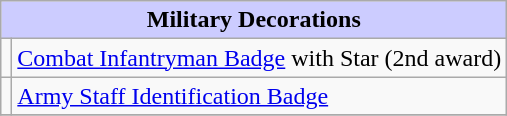<table class="wikitable">
<tr bgcolor = "#ccccff" align=center>
<td colspan=2><strong>Military Decorations</strong></td>
</tr>
<tr>
<td></td>
<td><a href='#'>Combat Infantryman Badge</a> with Star (2nd award)</td>
</tr>
<tr>
<td></td>
<td><a href='#'>Army Staff Identification Badge</a></td>
</tr>
<tr>
</tr>
</table>
